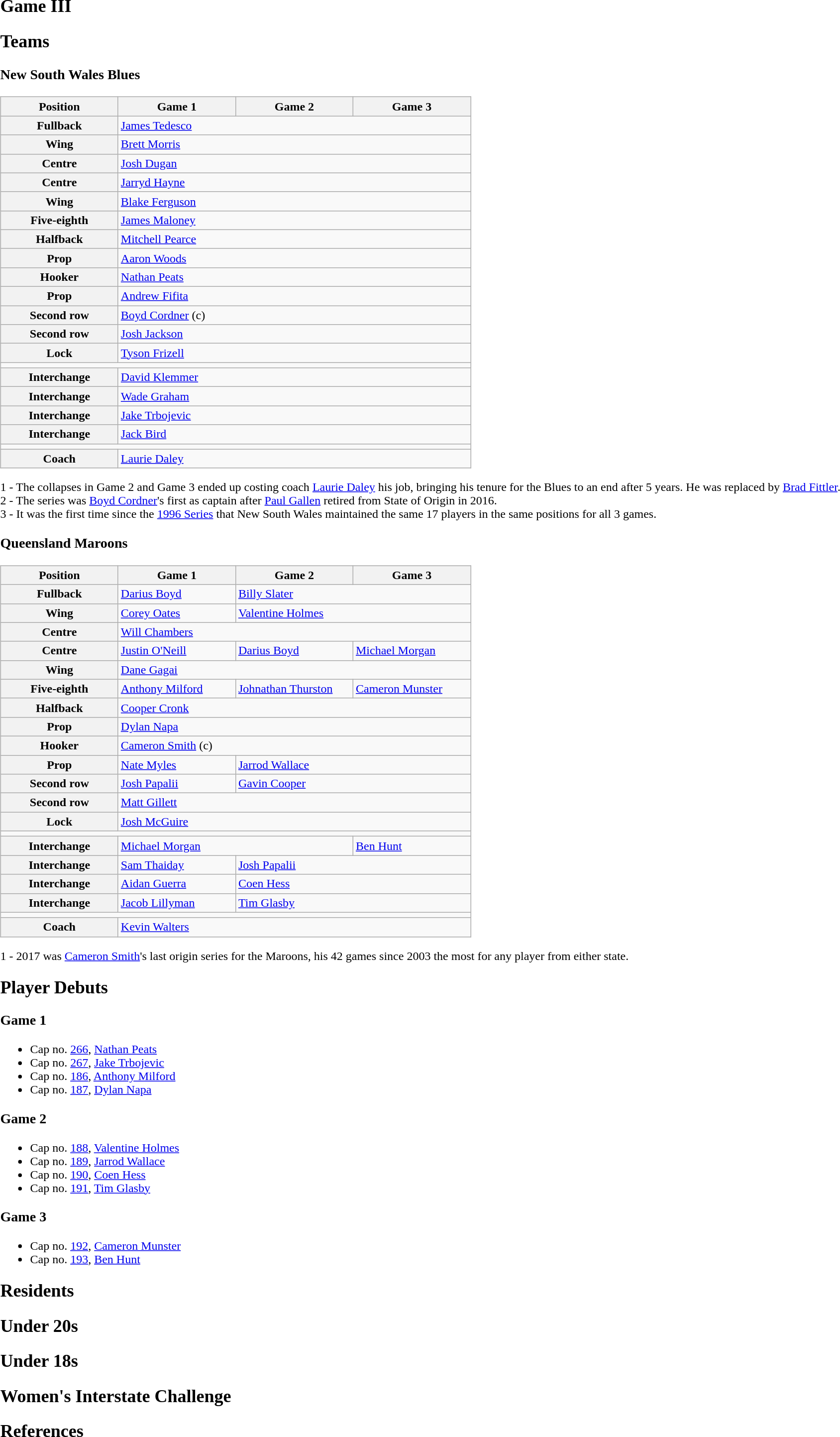<table width="100%">
<tr>
<td valign="top" width="50%"><br><h2>Game III</h2><h2>Teams</h2><h3>New South Wales Blues</h3><table class="wikitable">
<tr>
<th style="width:150px;">Position</th>
<th style="width:150px;">Game 1</th>
<th style="width:150px;">Game 2</th>
<th style="width:150px;">Game 3</th>
</tr>
<tr>
<th>Fullback</th>
<td colspan="3"> <a href='#'>James Tedesco</a></td>
</tr>
<tr>
<th>Wing</th>
<td colspan="3"> <a href='#'>Brett Morris</a></td>
</tr>
<tr>
<th>Centre</th>
<td colspan="3"> <a href='#'>Josh Dugan</a></td>
</tr>
<tr>
<th>Centre</th>
<td colspan="3"> <a href='#'>Jarryd Hayne</a></td>
</tr>
<tr>
<th>Wing</th>
<td colspan="3"> <a href='#'>Blake Ferguson</a></td>
</tr>
<tr>
<th>Five-eighth</th>
<td colspan="3"> <a href='#'>James Maloney</a></td>
</tr>
<tr>
<th>Halfback</th>
<td colspan="3"> <a href='#'>Mitchell Pearce</a></td>
</tr>
<tr>
<th>Prop</th>
<td colspan="3"> <a href='#'>Aaron Woods</a></td>
</tr>
<tr>
<th>Hooker</th>
<td colspan="3"> <a href='#'>Nathan Peats</a></td>
</tr>
<tr>
<th>Prop</th>
<td colspan="3"> <a href='#'>Andrew Fifita</a></td>
</tr>
<tr>
<th>Second row</th>
<td colspan="3"> <a href='#'>Boyd Cordner</a> (c)</td>
</tr>
<tr>
<th>Second row</th>
<td colspan="3"> <a href='#'>Josh Jackson</a></td>
</tr>
<tr>
<th>Lock</th>
<td colspan="3"> <a href='#'>Tyson Frizell</a></td>
</tr>
<tr>
<td colspan="4"></td>
</tr>
<tr>
<th>Interchange</th>
<td colspan="3"> <a href='#'>David Klemmer</a></td>
</tr>
<tr>
<th>Interchange</th>
<td colspan="3"> <a href='#'>Wade Graham</a></td>
</tr>
<tr>
<th>Interchange</th>
<td colspan="3"> <a href='#'>Jake Trbojevic</a></td>
</tr>
<tr>
<th>Interchange</th>
<td colspan="3"> <a href='#'>Jack Bird</a></td>
</tr>
<tr>
<td colspan="4"></td>
</tr>
<tr>
<th>Coach</th>
<td colspan="3"> <a href='#'>Laurie Daley</a></td>
</tr>
</table>
1 - The collapses in Game 2 and Game 3 ended up costing coach <a href='#'>Laurie Daley</a> his job, bringing his tenure for the Blues to an end after 5 years. He was replaced by <a href='#'>Brad Fittler</a>.<br>2 - The series was <a href='#'>Boyd Cordner</a>'s first as captain after <a href='#'>Paul Gallen</a> retired from State of Origin in 2016.<br>3 - It was the first time since the <a href='#'>1996 Series</a> that New South Wales maintained the same 17 players in the same positions for all 3 games.<h3>Queensland Maroons</h3><table class="wikitable">
<tr>
<th style="width:150px;">Position</th>
<th style="width:150px;">Game 1</th>
<th style="width:150px;">Game 2</th>
<th style="width:150px;">Game 3</th>
</tr>
<tr>
<th>Fullback</th>
<td> <a href='#'>Darius Boyd</a></td>
<td colspan="2"> <a href='#'>Billy Slater</a></td>
</tr>
<tr>
<th>Wing</th>
<td> <a href='#'>Corey Oates</a></td>
<td colspan="2"> <a href='#'>Valentine Holmes</a></td>
</tr>
<tr>
<th>Centre</th>
<td colspan="3"> <a href='#'>Will Chambers</a></td>
</tr>
<tr>
<th>Centre</th>
<td> <a href='#'>Justin O'Neill</a></td>
<td> <a href='#'>Darius Boyd</a></td>
<td> <a href='#'>Michael Morgan</a></td>
</tr>
<tr>
<th>Wing</th>
<td colspan="3"> <a href='#'>Dane Gagai</a></td>
</tr>
<tr>
<th>Five-eighth</th>
<td> <a href='#'>Anthony Milford</a></td>
<td> <a href='#'>Johnathan Thurston</a></td>
<td> <a href='#'>Cameron Munster</a></td>
</tr>
<tr>
<th>Halfback</th>
<td colspan="3"> <a href='#'>Cooper Cronk</a></td>
</tr>
<tr>
<th>Prop</th>
<td colspan="3"> <a href='#'>Dylan Napa</a></td>
</tr>
<tr>
<th>Hooker</th>
<td colspan="3"> <a href='#'>Cameron Smith</a> (c)</td>
</tr>
<tr>
<th>Prop</th>
<td> <a href='#'>Nate Myles</a></td>
<td colspan="2"> <a href='#'>Jarrod Wallace</a></td>
</tr>
<tr>
<th>Second row</th>
<td><small></small> <a href='#'>Josh Papalii</a></td>
<td colspan="2"> <a href='#'>Gavin Cooper</a></td>
</tr>
<tr>
<th>Second row</th>
<td colspan="3"> <a href='#'>Matt Gillett</a></td>
</tr>
<tr>
<th>Lock</th>
<td colspan="3"> <a href='#'>Josh McGuire</a></td>
</tr>
<tr>
<td colspan="4"></td>
</tr>
<tr>
<th>Interchange</th>
<td colspan="2"> <a href='#'>Michael Morgan</a></td>
<td> <a href='#'>Ben Hunt</a></td>
</tr>
<tr>
<th>Interchange</th>
<td> <a href='#'>Sam Thaiday</a></td>
<td colspan="2"><small></small> <a href='#'>Josh Papalii</a></td>
</tr>
<tr>
<th>Interchange</th>
<td> <a href='#'>Aidan Guerra</a></td>
<td colspan="2"><small></small> <a href='#'>Coen Hess</a></td>
</tr>
<tr>
<th>Interchange</th>
<td> <a href='#'>Jacob Lillyman</a></td>
<td colspan="2"> <a href='#'>Tim Glasby</a></td>
</tr>
<tr>
<td colspan="4"></td>
</tr>
<tr>
<th>Coach</th>
<td colspan="3"> <a href='#'>Kevin Walters</a></td>
</tr>
</table>
1 - 2017 was <a href='#'>Cameron Smith</a>'s last origin series for the Maroons, his 42 games since 2003 the most for any player from either state.<h2>Player Debuts</h2><h3>Game 1</h3><ul><li> Cap no. <a href='#'>266</a>, <a href='#'>Nathan Peats</a></li><li> Cap no. <a href='#'>267</a>, <a href='#'>Jake Trbojevic</a></li><li> Cap no. <a href='#'>186</a>, <a href='#'>Anthony Milford</a></li><li> Cap no. <a href='#'>187</a>, <a href='#'>Dylan Napa</a></li></ul><h3>Game 2</h3><ul><li> Cap no. <a href='#'>188</a>, <a href='#'>Valentine Holmes</a></li><li> Cap no. <a href='#'>189</a>, <a href='#'>Jarrod Wallace</a></li><li> Cap no. <a href='#'>190</a>, <a href='#'>Coen Hess</a></li><li> Cap no. <a href='#'>191</a>, <a href='#'>Tim Glasby</a></li></ul><h3>Game 3</h3><ul><li> Cap no. <a href='#'>192</a>, <a href='#'>Cameron Munster</a></li><li> Cap no. <a href='#'>193</a>, <a href='#'>Ben Hunt</a></li></ul><h2>Residents</h2><h2>Under 20s</h2><h2>Under 18s</h2><h2>Women's Interstate Challenge</h2><h2>References</h2><br>
<br>
</td>
</tr>
</table>
